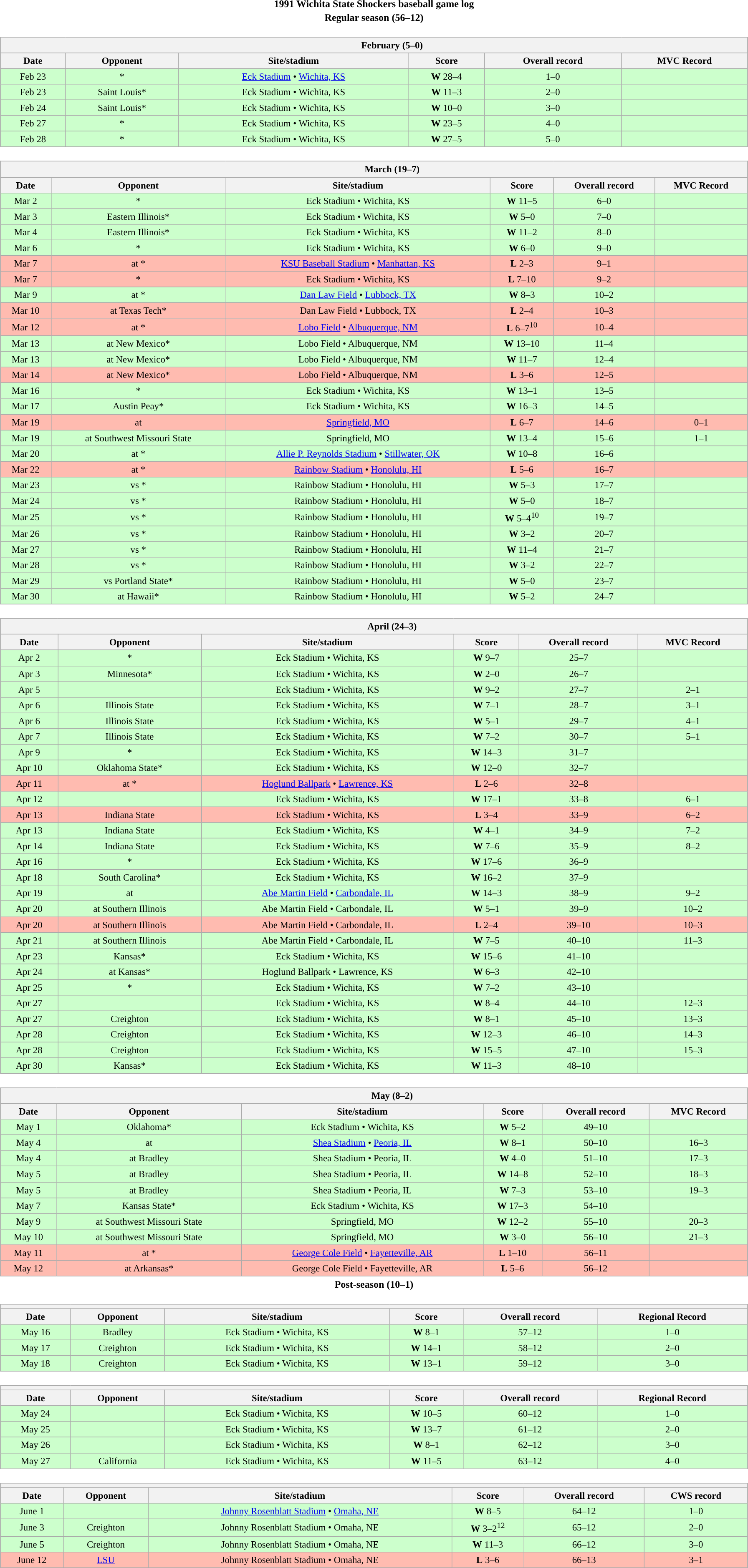<table class="toccolours" width=95% style="clear:both; margin:1.5em auto; text-align:center;">
<tr>
<th colspan=2>1991 Wichita State Shockers baseball game log</th>
</tr>
<tr>
<th colspan=2>Regular season (56–12)</th>
</tr>
<tr valign="top">
<td><br><table class="wikitable collapsible collapsed" style="margin:auto; width:100%; text-align:center; font-size:95%">
<tr>
<th colspan=12 style="padding-left:4em;">February (5–0)</th>
</tr>
<tr>
<th>Date</th>
<th>Opponent</th>
<th>Site/stadium</th>
<th>Score</th>
<th>Overall record</th>
<th>MVC Record</th>
</tr>
<tr bgcolor=ccffcc>
<td>Feb 23</td>
<td>*</td>
<td><a href='#'>Eck Stadium</a> • <a href='#'>Wichita, KS</a></td>
<td><strong>W</strong> 28–4</td>
<td>1–0</td>
<td></td>
</tr>
<tr bgcolor=ccffcc>
<td>Feb 23</td>
<td>Saint Louis*</td>
<td>Eck Stadium • Wichita, KS</td>
<td><strong>W</strong> 11–3</td>
<td>2–0</td>
<td></td>
</tr>
<tr bgcolor=ccffcc>
<td>Feb 24</td>
<td>Saint Louis*</td>
<td>Eck Stadium • Wichita, KS</td>
<td><strong>W</strong> 10–0</td>
<td>3–0</td>
<td></td>
</tr>
<tr bgcolor=ccffcc>
<td>Feb 27</td>
<td>*</td>
<td>Eck Stadium • Wichita, KS</td>
<td><strong>W</strong> 23–5</td>
<td>4–0</td>
<td></td>
</tr>
<tr bgcolor=ccffcc>
<td>Feb 28</td>
<td>*</td>
<td>Eck Stadium • Wichita, KS</td>
<td><strong>W</strong> 27–5</td>
<td>5–0</td>
<td></td>
</tr>
</table>
</td>
</tr>
<tr>
<td><br><table class="wikitable collapsible collapsed" style="margin:auto; width:100%; text-align:center; font-size:95%">
<tr>
<th colspan=12 style="padding-left:4em;">March (19–7)</th>
</tr>
<tr>
<th>Date</th>
<th>Opponent</th>
<th>Site/stadium</th>
<th>Score</th>
<th>Overall record</th>
<th>MVC Record</th>
</tr>
<tr bgcolor=ccffcc>
<td>Mar 2</td>
<td>*</td>
<td>Eck Stadium • Wichita, KS</td>
<td><strong>W</strong> 11–5</td>
<td>6–0</td>
<td></td>
</tr>
<tr bgcolor=ccffcc>
<td>Mar 3</td>
<td>Eastern Illinois*</td>
<td>Eck Stadium • Wichita, KS</td>
<td><strong>W</strong> 5–0</td>
<td>7–0</td>
<td></td>
</tr>
<tr bgcolor=ccffcc>
<td>Mar 4</td>
<td>Eastern Illinois*</td>
<td>Eck Stadium • Wichita, KS</td>
<td><strong>W</strong> 11–2</td>
<td>8–0</td>
<td></td>
</tr>
<tr bgcolor=ccffcc>
<td>Mar 6</td>
<td>*</td>
<td>Eck Stadium • Wichita, KS</td>
<td><strong>W</strong> 6–0</td>
<td>9–0</td>
<td></td>
</tr>
<tr bgcolor=ffbbb>
<td>Mar 7</td>
<td>at *</td>
<td><a href='#'>KSU Baseball Stadium</a> • <a href='#'>Manhattan, KS</a></td>
<td><strong>L</strong> 2–3</td>
<td>9–1</td>
<td></td>
</tr>
<tr bgcolor=ffbbb>
<td>Mar 7</td>
<td>*</td>
<td>Eck Stadium • Wichita, KS</td>
<td><strong>L</strong> 7–10</td>
<td>9–2</td>
<td></td>
</tr>
<tr bgcolor=ccffcc>
<td>Mar 9</td>
<td>at *</td>
<td><a href='#'>Dan Law Field</a> • <a href='#'>Lubbock, TX</a></td>
<td><strong>W</strong> 8–3</td>
<td>10–2</td>
<td></td>
</tr>
<tr bgcolor=ffbbb>
<td>Mar 10</td>
<td>at Texas Tech*</td>
<td>Dan Law Field • Lubbock, TX</td>
<td><strong>L</strong> 2–4</td>
<td>10–3</td>
<td></td>
</tr>
<tr bgcolor=ffbbb>
<td>Mar 12</td>
<td>at *</td>
<td><a href='#'>Lobo Field</a> • <a href='#'>Albuquerque, NM</a></td>
<td><strong>L</strong> 6–7<sup>10</sup></td>
<td>10–4</td>
<td></td>
</tr>
<tr bgcolor=ccffcc>
<td>Mar 13</td>
<td>at New Mexico*</td>
<td>Lobo Field • Albuquerque, NM</td>
<td><strong>W</strong> 13–10</td>
<td>11–4</td>
<td></td>
</tr>
<tr bgcolor=ccffcc>
<td>Mar 13</td>
<td>at New Mexico*</td>
<td>Lobo Field • Albuquerque, NM</td>
<td><strong>W</strong> 11–7</td>
<td>12–4</td>
<td></td>
</tr>
<tr bgcolor=ffbbb>
<td>Mar 14</td>
<td>at New Mexico*</td>
<td>Lobo Field • Albuquerque, NM</td>
<td><strong>L</strong> 3–6</td>
<td>12–5</td>
<td></td>
</tr>
<tr bgcolor=ccffcc>
<td>Mar 16</td>
<td>*</td>
<td>Eck Stadium • Wichita, KS</td>
<td><strong>W</strong> 13–1</td>
<td>13–5</td>
<td></td>
</tr>
<tr bgcolor=ccffcc>
<td>Mar 17</td>
<td>Austin Peay*</td>
<td>Eck Stadium • Wichita, KS</td>
<td><strong>W</strong> 16–3</td>
<td>14–5</td>
<td></td>
</tr>
<tr bgcolor=ffbbb>
<td>Mar 19</td>
<td>at </td>
<td><a href='#'>Springfield, MO</a></td>
<td><strong>L</strong> 6–7</td>
<td>14–6</td>
<td>0–1</td>
</tr>
<tr bgcolor=ccffcc>
<td>Mar 19</td>
<td>at Southwest Missouri State</td>
<td>Springfield, MO</td>
<td><strong>W</strong> 13–4</td>
<td>15–6</td>
<td>1–1</td>
</tr>
<tr bgcolor=ccffcc>
<td>Mar 20</td>
<td>at *</td>
<td><a href='#'>Allie P. Reynolds Stadium</a> • <a href='#'>Stillwater, OK</a></td>
<td><strong>W</strong> 10–8</td>
<td>16–6</td>
<td></td>
</tr>
<tr bgcolor=ffbbb>
<td>Mar 22</td>
<td>at *</td>
<td><a href='#'>Rainbow Stadium</a> • <a href='#'>Honolulu, HI</a></td>
<td><strong>L</strong> 5–6</td>
<td>16–7</td>
<td></td>
</tr>
<tr bgcolor=ccffcc>
<td>Mar 23</td>
<td>vs *</td>
<td>Rainbow Stadium • Honolulu, HI</td>
<td><strong>W</strong> 5–3</td>
<td>17–7</td>
<td></td>
</tr>
<tr bgcolor=ccffcc>
<td>Mar 24</td>
<td>vs *</td>
<td>Rainbow Stadium • Honolulu, HI</td>
<td><strong>W</strong> 5–0</td>
<td>18–7</td>
<td></td>
</tr>
<tr bgcolor=ccffcc>
<td>Mar 25</td>
<td>vs *</td>
<td>Rainbow Stadium • Honolulu, HI</td>
<td><strong>W</strong> 5–4<sup>10</sup></td>
<td>19–7</td>
<td></td>
</tr>
<tr bgcolor=ccffcc>
<td>Mar 26</td>
<td>vs *</td>
<td>Rainbow Stadium • Honolulu, HI</td>
<td><strong>W</strong> 3–2</td>
<td>20–7</td>
<td></td>
</tr>
<tr bgcolor=ccffcc>
<td>Mar 27</td>
<td>vs *</td>
<td>Rainbow Stadium • Honolulu, HI</td>
<td><strong>W</strong> 11–4</td>
<td>21–7</td>
<td></td>
</tr>
<tr bgcolor=ccffcc>
<td>Mar 28</td>
<td>vs *</td>
<td>Rainbow Stadium • Honolulu, HI</td>
<td><strong>W</strong> 3–2</td>
<td>22–7</td>
<td></td>
</tr>
<tr bgcolor=ccffcc>
<td>Mar 29</td>
<td>vs Portland State*</td>
<td>Rainbow Stadium • Honolulu, HI</td>
<td><strong>W</strong> 5–0</td>
<td>23–7</td>
<td></td>
</tr>
<tr bgcolor=ccffcc>
<td>Mar 30</td>
<td>at Hawaii*</td>
<td>Rainbow Stadium • Honolulu, HI</td>
<td><strong>W</strong> 5–2</td>
<td>24–7</td>
<td></td>
</tr>
</table>
</td>
</tr>
<tr>
<td><br><table class="wikitable collapsible collapsed" style="margin:auto; width:100%; text-align:center; font-size:95%">
<tr>
<th colspan=12 style="padding-left:4em;">April (24–3)</th>
</tr>
<tr>
<th>Date</th>
<th>Opponent</th>
<th>Site/stadium</th>
<th>Score</th>
<th>Overall record</th>
<th>MVC Record</th>
</tr>
<tr bgcolor=ccffcc>
<td>Apr 2</td>
<td>*</td>
<td>Eck Stadium • Wichita, KS</td>
<td><strong>W</strong> 9–7</td>
<td>25–7</td>
<td></td>
</tr>
<tr bgcolor=ccffcc>
<td>Apr 3</td>
<td>Minnesota*</td>
<td>Eck Stadium • Wichita, KS</td>
<td><strong>W</strong> 2–0</td>
<td>26–7</td>
<td></td>
</tr>
<tr bgcolor=ccffcc>
<td>Apr 5</td>
<td></td>
<td>Eck Stadium • Wichita, KS</td>
<td><strong>W</strong> 9–2</td>
<td>27–7</td>
<td>2–1</td>
</tr>
<tr bgcolor=ccffcc>
<td>Apr 6</td>
<td>Illinois State</td>
<td>Eck Stadium • Wichita, KS</td>
<td><strong>W</strong> 7–1</td>
<td>28–7</td>
<td>3–1</td>
</tr>
<tr bgcolor=ccffcc>
<td>Apr 6</td>
<td>Illinois State</td>
<td>Eck Stadium • Wichita, KS</td>
<td><strong>W</strong> 5–1</td>
<td>29–7</td>
<td>4–1</td>
</tr>
<tr bgcolor=ccffcc>
<td>Apr 7</td>
<td>Illinois State</td>
<td>Eck Stadium • Wichita, KS</td>
<td><strong>W</strong> 7–2</td>
<td>30–7</td>
<td>5–1</td>
</tr>
<tr bgcolor=ccffcc>
<td>Apr 9</td>
<td>*</td>
<td>Eck Stadium • Wichita, KS</td>
<td><strong>W</strong> 14–3</td>
<td>31–7</td>
<td></td>
</tr>
<tr bgcolor=ccffcc>
<td>Apr 10</td>
<td>Oklahoma State*</td>
<td>Eck Stadium • Wichita, KS</td>
<td><strong>W</strong> 12–0</td>
<td>32–7</td>
<td></td>
</tr>
<tr bgcolor=ffbbb>
<td>Apr 11</td>
<td>at *</td>
<td><a href='#'>Hoglund Ballpark</a> • <a href='#'>Lawrence, KS</a></td>
<td><strong>L</strong> 2–6</td>
<td>32–8</td>
<td></td>
</tr>
<tr bgcolor=ccffcc>
<td>Apr 12</td>
<td></td>
<td>Eck Stadium • Wichita, KS</td>
<td><strong>W</strong> 17–1</td>
<td>33–8</td>
<td>6–1</td>
</tr>
<tr bgcolor=ffbbb>
<td>Apr 13</td>
<td>Indiana State</td>
<td>Eck Stadium • Wichita, KS</td>
<td><strong>L</strong> 3–4</td>
<td>33–9</td>
<td>6–2</td>
</tr>
<tr bgcolor=ccffcc>
<td>Apr 13</td>
<td>Indiana State</td>
<td>Eck Stadium • Wichita, KS</td>
<td><strong>W</strong> 4–1</td>
<td>34–9</td>
<td>7–2</td>
</tr>
<tr bgcolor=ccffcc>
<td>Apr 14</td>
<td>Indiana State</td>
<td>Eck Stadium • Wichita, KS</td>
<td><strong>W</strong> 7–6</td>
<td>35–9</td>
<td>8–2</td>
</tr>
<tr bgcolor=ccffcc>
<td>Apr 16</td>
<td>*</td>
<td>Eck Stadium • Wichita, KS</td>
<td><strong>W</strong> 17–6</td>
<td>36–9</td>
<td></td>
</tr>
<tr bgcolor=ccffcc>
<td>Apr 18</td>
<td>South Carolina*</td>
<td>Eck Stadium • Wichita, KS</td>
<td><strong>W</strong> 16–2</td>
<td>37–9</td>
<td></td>
</tr>
<tr bgcolor=ccffcc>
<td>Apr 19</td>
<td>at </td>
<td><a href='#'>Abe Martin Field</a> • <a href='#'>Carbondale, IL</a></td>
<td><strong>W</strong> 14–3</td>
<td>38–9</td>
<td>9–2</td>
</tr>
<tr bgcolor=ccffcc>
<td>Apr 20</td>
<td>at Southern Illinois</td>
<td>Abe Martin Field • Carbondale, IL</td>
<td><strong>W</strong> 5–1</td>
<td>39–9</td>
<td>10–2</td>
</tr>
<tr bgcolor=ffbbb>
<td>Apr 20</td>
<td>at Southern Illinois</td>
<td>Abe Martin Field • Carbondale, IL</td>
<td><strong>L</strong> 2–4</td>
<td>39–10</td>
<td>10–3</td>
</tr>
<tr bgcolor=ccffcc>
<td>Apr 21</td>
<td>at Southern Illinois</td>
<td>Abe Martin Field • Carbondale, IL</td>
<td><strong>W</strong> 7–5</td>
<td>40–10</td>
<td>11–3</td>
</tr>
<tr bgcolor=ccffcc>
<td>Apr 23</td>
<td>Kansas*</td>
<td>Eck Stadium • Wichita, KS</td>
<td><strong>W</strong> 15–6</td>
<td>41–10</td>
<td></td>
</tr>
<tr bgcolor=ccffcc>
<td>Apr 24</td>
<td>at Kansas*</td>
<td>Hoglund Ballpark • Lawrence, KS</td>
<td><strong>W</strong> 6–3</td>
<td>42–10</td>
<td></td>
</tr>
<tr bgcolor=ccffcc>
<td>Apr 25</td>
<td>*</td>
<td>Eck Stadium • Wichita, KS</td>
<td><strong>W</strong> 7–2</td>
<td>43–10</td>
<td></td>
</tr>
<tr bgcolor=ccffcc>
<td>Apr 27</td>
<td></td>
<td>Eck Stadium • Wichita, KS</td>
<td><strong>W</strong> 8–4</td>
<td>44–10</td>
<td>12–3</td>
</tr>
<tr bgcolor=ccffcc>
<td>Apr 27</td>
<td>Creighton</td>
<td>Eck Stadium • Wichita, KS</td>
<td><strong>W</strong> 8–1</td>
<td>45–10</td>
<td>13–3</td>
</tr>
<tr bgcolor=ccffcc>
<td>Apr 28</td>
<td>Creighton</td>
<td>Eck Stadium • Wichita, KS</td>
<td><strong>W</strong> 12–3</td>
<td>46–10</td>
<td>14–3</td>
</tr>
<tr bgcolor=ccffcc>
<td>Apr 28</td>
<td>Creighton</td>
<td>Eck Stadium • Wichita, KS</td>
<td><strong>W</strong> 15–5</td>
<td>47–10</td>
<td>15–3</td>
</tr>
<tr bgcolor=ccffcc>
<td>Apr 30</td>
<td>Kansas*</td>
<td>Eck Stadium • Wichita, KS</td>
<td><strong>W</strong> 11–3</td>
<td>48–10</td>
<td></td>
</tr>
</table>
</td>
</tr>
<tr>
<td><br><table class="wikitable collapsible collapsed" style="margin:auto; width:100%; text-align:center; font-size:95%">
<tr>
<th colspan=12 style="padding-left:4em;">May (8–2)</th>
</tr>
<tr>
<th>Date</th>
<th>Opponent</th>
<th>Site/stadium</th>
<th>Score</th>
<th>Overall record</th>
<th>MVC Record</th>
</tr>
<tr bgcolor=ccffcc>
<td>May 1</td>
<td>Oklahoma*</td>
<td>Eck Stadium • Wichita, KS</td>
<td><strong>W</strong> 5–2</td>
<td>49–10</td>
<td></td>
</tr>
<tr bgcolor=ccffcc>
<td>May 4</td>
<td>at </td>
<td><a href='#'>Shea Stadium</a> • <a href='#'>Peoria, IL</a></td>
<td><strong>W</strong> 8–1</td>
<td>50–10</td>
<td>16–3</td>
</tr>
<tr bgcolor=ccffcc>
<td>May 4</td>
<td>at Bradley</td>
<td>Shea Stadium • Peoria, IL</td>
<td><strong>W</strong> 4–0</td>
<td>51–10</td>
<td>17–3</td>
</tr>
<tr bgcolor=ccffcc>
<td>May 5</td>
<td>at Bradley</td>
<td>Shea Stadium • Peoria, IL</td>
<td><strong>W</strong> 14–8</td>
<td>52–10</td>
<td>18–3</td>
</tr>
<tr bgcolor=ccffcc>
<td>May 5</td>
<td>at Bradley</td>
<td>Shea Stadium • Peoria, IL</td>
<td><strong>W</strong> 7–3</td>
<td>53–10</td>
<td>19–3</td>
</tr>
<tr bgcolor=ccffcc>
<td>May 7</td>
<td>Kansas State*</td>
<td>Eck Stadium • Wichita, KS</td>
<td><strong>W</strong> 17–3</td>
<td>54–10</td>
<td></td>
</tr>
<tr bgcolor=ccffcc>
<td>May 9</td>
<td>at Southwest Missouri State</td>
<td>Springfield, MO</td>
<td><strong>W</strong> 12–2</td>
<td>55–10</td>
<td>20–3</td>
</tr>
<tr bgcolor=ccffcc>
<td>May 10</td>
<td>at Southwest Missouri State</td>
<td>Springfield, MO</td>
<td><strong>W</strong> 3–0</td>
<td>56–10</td>
<td>21–3</td>
</tr>
<tr bgcolor=ffbbb>
<td>May 11</td>
<td>at *</td>
<td><a href='#'>George Cole Field</a> • <a href='#'>Fayetteville, AR</a></td>
<td><strong>L</strong> 1–10</td>
<td>56–11</td>
<td></td>
</tr>
<tr bgcolor=ffbbb>
<td>May 12</td>
<td>at Arkansas*</td>
<td>George Cole Field • Fayetteville, AR</td>
<td><strong>L</strong> 5–6</td>
<td>56–12</td>
<td></td>
</tr>
</table>
</td>
</tr>
<tr>
<th colspan=2>Post-season (10–1)</th>
</tr>
<tr>
<td><br><table class="wikitable collapsible collapsed" style="margin:auto; width:100%; text-align:center; font-size:95%">
<tr>
<th colspan=12 style="padding-left:4em;"></th>
</tr>
<tr>
<th>Date</th>
<th>Opponent</th>
<th>Site/stadium</th>
<th>Score</th>
<th>Overall record</th>
<th>Regional Record</th>
</tr>
<tr bgcolor=ccffcc>
<td>May 16</td>
<td>Bradley</td>
<td>Eck Stadium • Wichita, KS</td>
<td><strong>W</strong> 8–1</td>
<td>57–12</td>
<td>1–0</td>
</tr>
<tr bgcolor=ccffcc>
<td>May 17</td>
<td>Creighton</td>
<td>Eck Stadium • Wichita, KS</td>
<td><strong>W</strong> 14–1</td>
<td>58–12</td>
<td>2–0</td>
</tr>
<tr bgcolor=ccffcc>
<td>May 18</td>
<td>Creighton</td>
<td>Eck Stadium • Wichita, KS</td>
<td><strong>W</strong> 13–1</td>
<td>59–12</td>
<td>3–0</td>
</tr>
</table>
</td>
</tr>
<tr>
<td><br><table class="wikitable collapsible collapsed" style="margin:auto; width:100%; text-align:center; font-size:95%">
<tr>
<th colspan=12 style="padding-left:4em;"></th>
</tr>
<tr>
<th>Date</th>
<th>Opponent</th>
<th>Site/stadium</th>
<th>Score</th>
<th>Overall record</th>
<th>Regional Record</th>
</tr>
<tr bgcolor=ccffcc>
<td>May 24</td>
<td></td>
<td>Eck Stadium • Wichita, KS</td>
<td><strong>W</strong> 10–5</td>
<td>60–12</td>
<td>1–0</td>
</tr>
<tr bgcolor=ccffcc>
<td>May 25</td>
<td></td>
<td>Eck Stadium • Wichita, KS</td>
<td><strong>W</strong> 13–7</td>
<td>61–12</td>
<td>2–0</td>
</tr>
<tr bgcolor=ccffcc>
<td>May 26</td>
<td></td>
<td>Eck Stadium • Wichita, KS</td>
<td><strong>W</strong> 8–1</td>
<td>62–12</td>
<td>3–0</td>
</tr>
<tr bgcolor=ccffcc>
<td>May 27</td>
<td>California</td>
<td>Eck Stadium • Wichita, KS</td>
<td><strong>W</strong> 11–5</td>
<td>63–12</td>
<td>4–0</td>
</tr>
</table>
</td>
</tr>
<tr>
<td><br><table class="wikitable collapsible collapsed" style="margin:auto; width:100%; text-align:center; font-size:95%">
<tr>
<th colspan=12 style="padding-left:4em;"></th>
</tr>
<tr>
<th>Date</th>
<th>Opponent</th>
<th>Site/stadium</th>
<th>Score</th>
<th>Overall record</th>
<th>CWS record</th>
</tr>
<tr bgcolor=ccffcc>
<td>June 1</td>
<td></td>
<td><a href='#'>Johnny Rosenblatt Stadium</a> • <a href='#'>Omaha, NE</a></td>
<td><strong>W</strong> 8–5</td>
<td>64–12</td>
<td>1–0</td>
</tr>
<tr bgcolor=ccffcc>
<td>June 3</td>
<td>Creighton</td>
<td>Johnny Rosenblatt Stadium • Omaha, NE</td>
<td><strong>W</strong> 3–2<sup>12</sup></td>
<td>65–12</td>
<td>2–0</td>
</tr>
<tr bgcolor=ccffcc>
<td>June 5</td>
<td>Creighton</td>
<td>Johnny Rosenblatt Stadium • Omaha, NE</td>
<td><strong>W</strong> 11–3</td>
<td>66–12</td>
<td>3–0</td>
</tr>
<tr bgcolor=ffbbb>
<td>June 12</td>
<td><a href='#'>LSU</a></td>
<td>Johnny Rosenblatt Stadium • Omaha, NE</td>
<td><strong>L</strong> 3–6</td>
<td>66–13</td>
<td>3–1</td>
</tr>
</table>
</td>
</tr>
</table>
